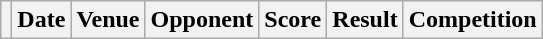<table class="wikitable sortable">
<tr>
<th></th>
<th>Date</th>
<th>Venue</th>
<th>Opponent</th>
<th>Score</th>
<th>Result</th>
<th>Competition<br>

</th>
</tr>
</table>
